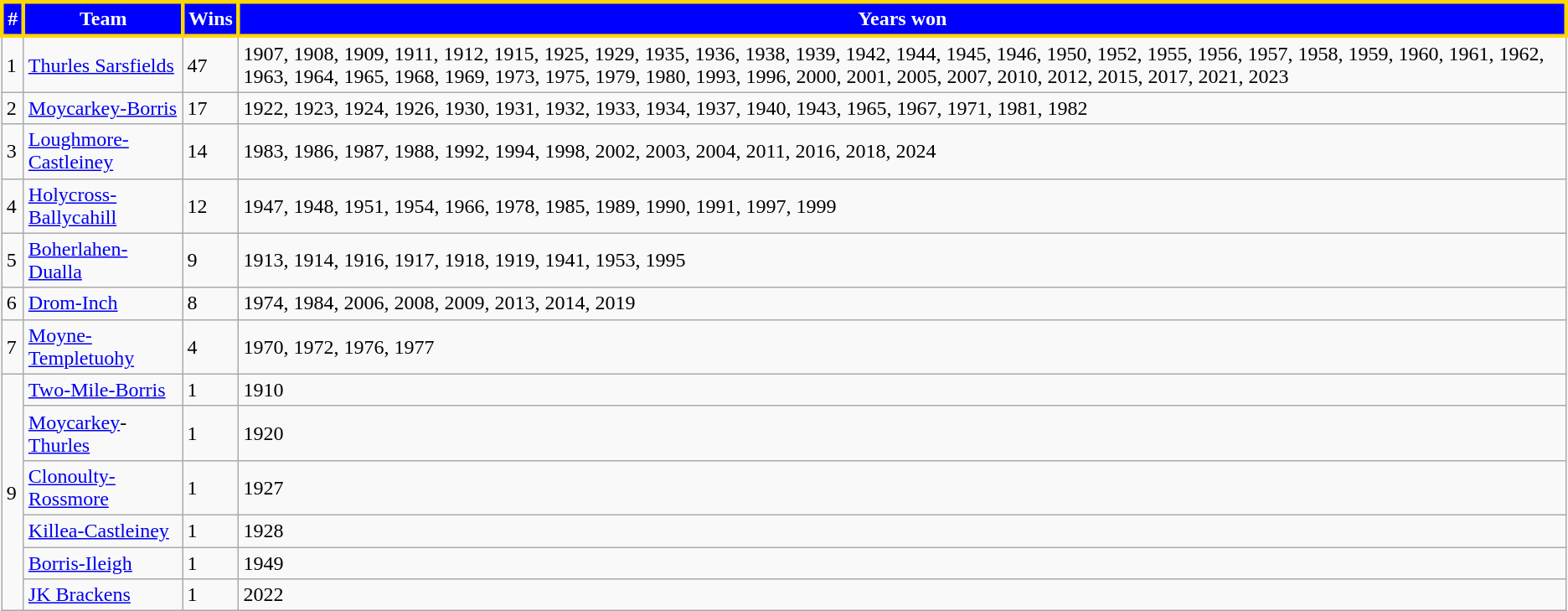<table class="wikitable">
<tr>
<th style="background:blue;color:white;border:3px solid gold">#</th>
<th style="background:blue;color:white;border:3px solid gold">Team</th>
<th style="background:blue;color:white;border:3px solid gold">Wins</th>
<th style="background:blue;color:white;border:3px solid gold">Years won</th>
</tr>
<tr>
<td>1</td>
<td><a href='#'>Thurles Sarsfields</a></td>
<td>47</td>
<td>1907, 1908, 1909, 1911, 1912, 1915, 1925, 1929, 1935, 1936, 1938, 1939, 1942, 1944, 1945, 1946, 1950, 1952, 1955, 1956, 1957, 1958, 1959, 1960, 1961, 1962, 1963, 1964, 1965, 1968, 1969, 1973, 1975, 1979, 1980, 1993, 1996, 2000, 2001, 2005, 2007, 2010, 2012, 2015, 2017, 2021, 2023</td>
</tr>
<tr>
<td>2</td>
<td><a href='#'>Moycarkey-Borris</a></td>
<td>17</td>
<td>1922, 1923, 1924, 1926, 1930, 1931, 1932, 1933, 1934, 1937, 1940, 1943, 1965, 1967, 1971, 1981, 1982</td>
</tr>
<tr>
<td>3</td>
<td><a href='#'>Loughmore-Castleiney</a></td>
<td>14</td>
<td>1983, 1986, 1987, 1988, 1992, 1994, 1998, 2002, 2003, 2004, 2011, 2016, 2018, 2024</td>
</tr>
<tr>
<td>4</td>
<td><a href='#'>Holycross-Ballycahill</a></td>
<td>12</td>
<td>1947, 1948, 1951, 1954, 1966, 1978, 1985, 1989, 1990, 1991, 1997, 1999</td>
</tr>
<tr>
<td>5</td>
<td><a href='#'>Boherlahen-Dualla</a></td>
<td>9</td>
<td>1913, 1914, 1916, 1917, 1918, 1919, 1941, 1953, 1995</td>
</tr>
<tr>
<td>6</td>
<td><a href='#'>Drom-Inch</a></td>
<td>8</td>
<td>1974, 1984, 2006, 2008, 2009, 2013, 2014, 2019</td>
</tr>
<tr>
<td>7</td>
<td><a href='#'>Moyne-Templetuohy</a></td>
<td>4</td>
<td>1970, 1972, 1976, 1977</td>
</tr>
<tr>
<td rowspan="6">9</td>
<td><a href='#'>Two-Mile-Borris</a></td>
<td>1</td>
<td>1910</td>
</tr>
<tr>
<td><a href='#'>Moycarkey</a>-<a href='#'>Thurles</a></td>
<td>1</td>
<td>1920</td>
</tr>
<tr>
<td><a href='#'>Clonoulty-Rossmore</a></td>
<td>1</td>
<td>1927</td>
</tr>
<tr>
<td><a href='#'>Killea-Castleiney</a></td>
<td>1</td>
<td>1928</td>
</tr>
<tr>
<td><a href='#'>Borris-Ileigh</a></td>
<td>1</td>
<td>1949</td>
</tr>
<tr>
<td><a href='#'>JK Brackens</a></td>
<td>1</td>
<td>2022</td>
</tr>
</table>
